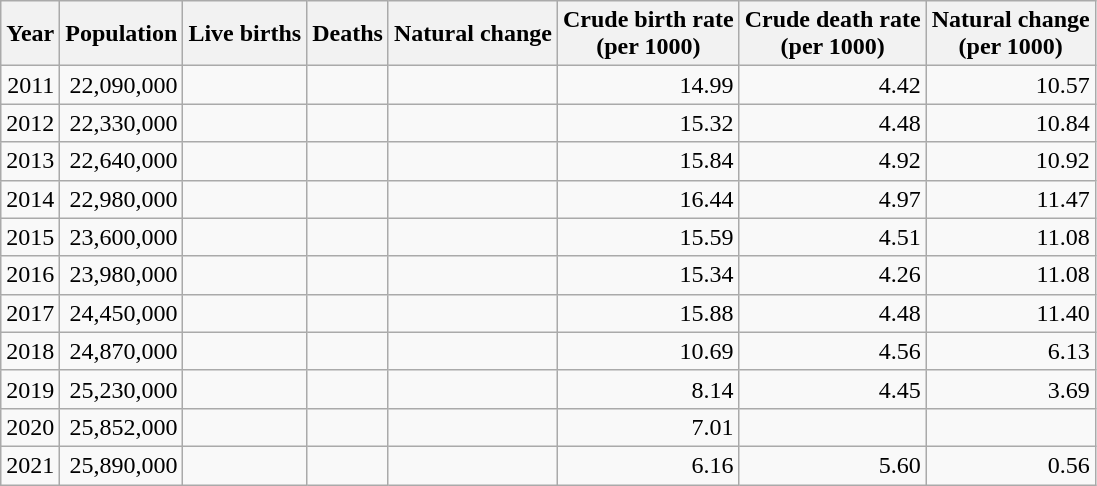<table class="wikitable sortable" style="text-align: right;">
<tr>
<th>Year</th>
<th>Population</th>
<th>Live births</th>
<th>Deaths</th>
<th>Natural change</th>
<th>Crude birth rate<br>(per 1000)</th>
<th>Crude death rate<br>(per 1000)</th>
<th>Natural change<br>(per 1000)</th>
</tr>
<tr>
<td>2011</td>
<td>22,090,000</td>
<td></td>
<td></td>
<td></td>
<td>14.99</td>
<td>4.42</td>
<td>10.57</td>
</tr>
<tr>
<td>2012</td>
<td>22,330,000</td>
<td></td>
<td></td>
<td></td>
<td>15.32</td>
<td>4.48</td>
<td>10.84</td>
</tr>
<tr>
<td>2013</td>
<td>22,640,000</td>
<td></td>
<td></td>
<td></td>
<td>15.84</td>
<td>4.92</td>
<td>10.92</td>
</tr>
<tr>
<td>2014</td>
<td>22,980,000</td>
<td></td>
<td></td>
<td></td>
<td>16.44</td>
<td>4.97</td>
<td>11.47</td>
</tr>
<tr>
<td>2015</td>
<td>23,600,000</td>
<td></td>
<td></td>
<td></td>
<td>15.59</td>
<td>4.51</td>
<td>11.08</td>
</tr>
<tr>
<td>2016</td>
<td>23,980,000</td>
<td></td>
<td></td>
<td></td>
<td>15.34</td>
<td>4.26</td>
<td>11.08</td>
</tr>
<tr>
<td>2017</td>
<td>24,450,000</td>
<td></td>
<td></td>
<td></td>
<td>15.88</td>
<td>4.48</td>
<td>11.40</td>
</tr>
<tr>
<td>2018</td>
<td>24,870,000</td>
<td></td>
<td></td>
<td></td>
<td>10.69</td>
<td>4.56</td>
<td>6.13</td>
</tr>
<tr>
<td>2019</td>
<td>25,230,000</td>
<td></td>
<td></td>
<td></td>
<td>8.14</td>
<td>4.45</td>
<td>3.69</td>
</tr>
<tr>
<td>2020</td>
<td>25,852,000</td>
<td></td>
<td></td>
<td></td>
<td>7.01</td>
<td></td>
<td></td>
</tr>
<tr>
<td>2021</td>
<td>25,890,000</td>
<td></td>
<td></td>
<td></td>
<td>6.16</td>
<td>5.60</td>
<td>0.56</td>
</tr>
</table>
